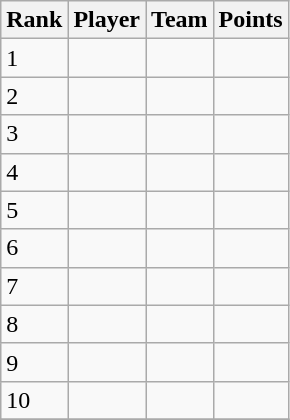<table class="wikitable">
<tr>
<th>Rank</th>
<th>Player</th>
<th>Team</th>
<th>Points</th>
</tr>
<tr>
<td>1</td>
<td></td>
<td></td>
<td></td>
</tr>
<tr>
<td>2</td>
<td></td>
<td></td>
<td></td>
</tr>
<tr>
<td>3</td>
<td></td>
<td></td>
<td></td>
</tr>
<tr>
<td>4</td>
<td></td>
<td></td>
<td></td>
</tr>
<tr>
<td>5</td>
<td></td>
<td></td>
<td></td>
</tr>
<tr>
<td>6</td>
<td></td>
<td></td>
<td></td>
</tr>
<tr>
<td>7</td>
<td></td>
<td></td>
<td></td>
</tr>
<tr>
<td>8</td>
<td></td>
<td></td>
<td></td>
</tr>
<tr>
<td>9</td>
<td></td>
<td></td>
<td></td>
</tr>
<tr>
<td>10</td>
<td></td>
<td></td>
<td></td>
</tr>
<tr>
</tr>
</table>
